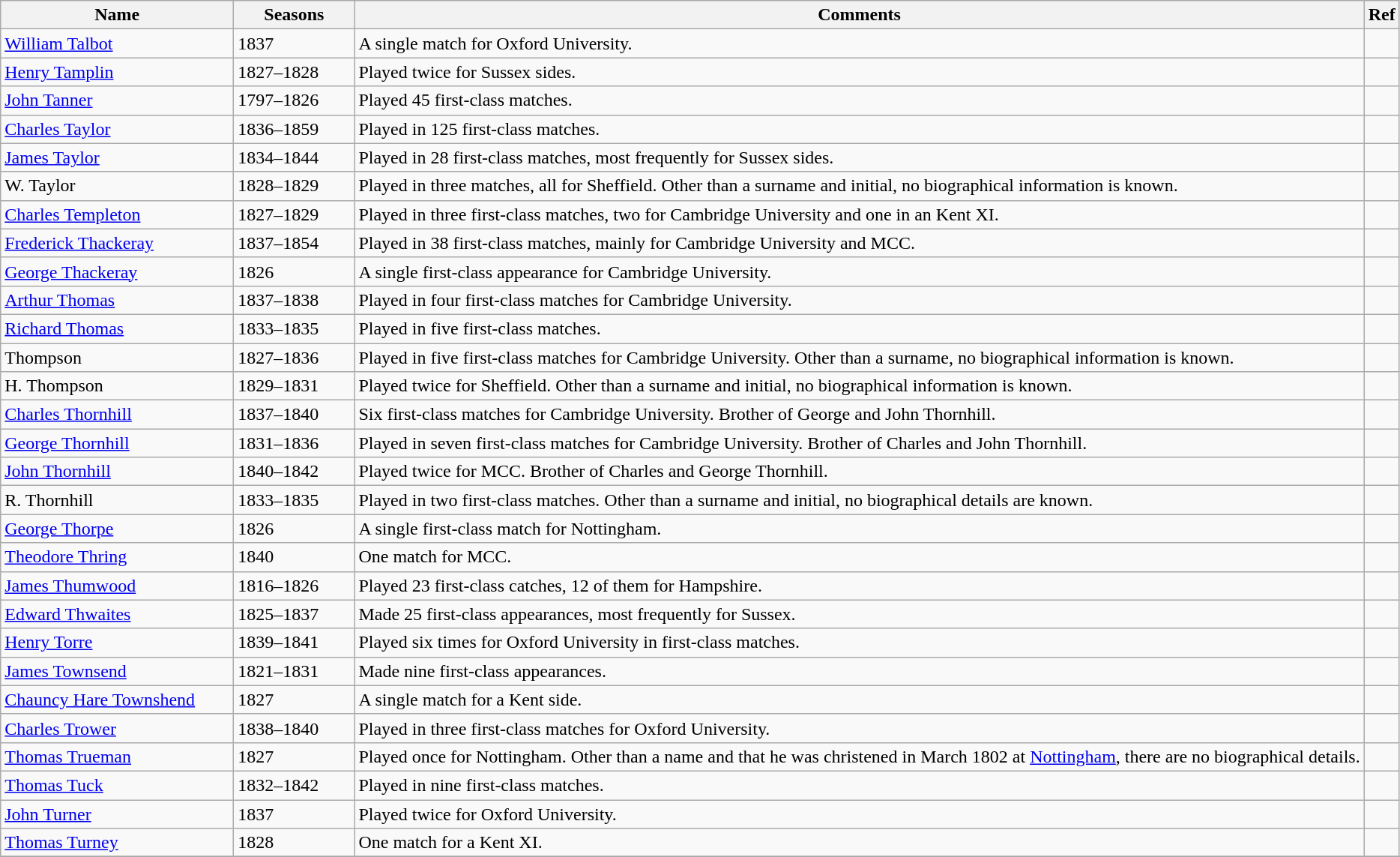<table class="wikitable">
<tr>
<th style="width:200px">Name</th>
<th style="width: 100px">Seasons</th>
<th>Comments</th>
<th>Ref</th>
</tr>
<tr>
<td><a href='#'>William Talbot</a></td>
<td>1837</td>
<td>A single match for Oxford University.</td>
<td></td>
</tr>
<tr>
<td><a href='#'>Henry Tamplin</a></td>
<td>1827–1828</td>
<td>Played twice for Sussex sides.</td>
<td></td>
</tr>
<tr>
<td><a href='#'>John Tanner</a></td>
<td>1797–1826</td>
<td>Played 45 first-class matches.</td>
<td></td>
</tr>
<tr>
<td><a href='#'>Charles Taylor</a></td>
<td>1836–1859</td>
<td>Played in 125 first-class matches.</td>
<td></td>
</tr>
<tr>
<td><a href='#'>James Taylor</a></td>
<td>1834–1844</td>
<td>Played in 28 first-class matches, most frequently for Sussex sides.</td>
<td></td>
</tr>
<tr>
<td>W. Taylor</td>
<td>1828–1829</td>
<td>Played in three matches, all for Sheffield. Other than a surname and initial, no biographical information is known.</td>
<td></td>
</tr>
<tr>
<td><a href='#'>Charles Templeton</a></td>
<td>1827–1829</td>
<td>Played in three first-class matches, two for Cambridge University and one in an Kent XI.</td>
<td></td>
</tr>
<tr>
<td><a href='#'>Frederick Thackeray</a></td>
<td>1837–1854</td>
<td>Played in 38 first-class matches, mainly for Cambridge University and MCC.</td>
<td></td>
</tr>
<tr>
<td><a href='#'>George Thackeray</a></td>
<td>1826</td>
<td>A single first-class appearance for Cambridge University.</td>
<td></td>
</tr>
<tr>
<td><a href='#'>Arthur Thomas</a></td>
<td>1837–1838</td>
<td>Played in four first-class matches for Cambridge University.</td>
<td></td>
</tr>
<tr>
<td><a href='#'>Richard Thomas</a></td>
<td>1833–1835</td>
<td>Played in five first-class matches.</td>
<td></td>
</tr>
<tr>
<td>Thompson</td>
<td>1827–1836</td>
<td>Played in five first-class matches for Cambridge University. Other than a surname, no biographical information is known.</td>
<td></td>
</tr>
<tr>
<td>H. Thompson</td>
<td>1829–1831</td>
<td>Played twice for Sheffield. Other than a surname and initial, no biographical information is known.</td>
<td></td>
</tr>
<tr>
<td><a href='#'>Charles Thornhill</a></td>
<td>1837–1840</td>
<td>Six first-class matches for Cambridge University. Brother of George and John Thornhill.</td>
<td></td>
</tr>
<tr>
<td><a href='#'>George Thornhill</a></td>
<td>1831–1836</td>
<td>Played in seven first-class matches for Cambridge University. Brother of Charles and John Thornhill.</td>
<td></td>
</tr>
<tr>
<td><a href='#'>John Thornhill</a></td>
<td>1840–1842</td>
<td>Played twice for MCC. Brother of Charles and George Thornhill.</td>
<td></td>
</tr>
<tr>
<td>R. Thornhill</td>
<td>1833–1835</td>
<td>Played in two first-class matches. Other than a surname and initial, no biographical details are known.</td>
<td></td>
</tr>
<tr>
<td><a href='#'>George Thorpe</a></td>
<td>1826</td>
<td>A single first-class match for Nottingham.</td>
<td></td>
</tr>
<tr>
<td><a href='#'>Theodore Thring</a></td>
<td>1840</td>
<td>One match for MCC.</td>
<td></td>
</tr>
<tr>
<td><a href='#'>James Thumwood</a></td>
<td>1816–1826</td>
<td>Played 23 first-class catches, 12 of them for Hampshire.</td>
<td></td>
</tr>
<tr>
<td><a href='#'>Edward Thwaites</a></td>
<td>1825–1837</td>
<td>Made 25 first-class appearances, most frequently for Sussex.</td>
<td></td>
</tr>
<tr>
<td><a href='#'>Henry Torre</a></td>
<td>1839–1841</td>
<td>Played six times for Oxford University in first-class matches.</td>
<td></td>
</tr>
<tr>
<td><a href='#'>James Townsend</a></td>
<td>1821–1831</td>
<td>Made nine first-class appearances.</td>
<td></td>
</tr>
<tr>
<td><a href='#'>Chauncy Hare Townshend</a></td>
<td>1827</td>
<td>A single match for a Kent side.</td>
<td></td>
</tr>
<tr>
<td><a href='#'>Charles Trower</a></td>
<td>1838–1840</td>
<td>Played in three first-class matches for Oxford University.</td>
<td></td>
</tr>
<tr>
<td><a href='#'>Thomas Trueman</a></td>
<td>1827</td>
<td>Played once for Nottingham. Other than a name and that he was christened in March 1802 at <a href='#'>Nottingham</a>, there are no biographical details.</td>
<td></td>
</tr>
<tr>
<td><a href='#'>Thomas Tuck</a></td>
<td>1832–1842</td>
<td>Played in nine first-class matches.</td>
<td></td>
</tr>
<tr>
<td><a href='#'>John Turner</a></td>
<td>1837</td>
<td>Played twice for Oxford University.</td>
<td></td>
</tr>
<tr>
<td><a href='#'>Thomas Turney</a></td>
<td>1828</td>
<td>One match for a Kent XI.</td>
<td></td>
</tr>
<tr>
</tr>
</table>
